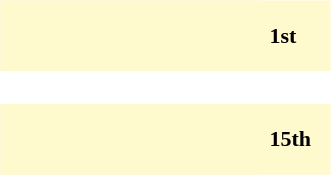<table border = "0" style = "float:right;">
<tr>
<td></td>
</tr>
<tr>
<td><div><br><table cellspacing="0" style="width: 220px; background:#fffacd;">
<tr>
<td style="width: 80px; height: 45px; background:#fffacd; "></td>
<td style="width: 90px; height: 45px; background:#fffacd; "></td>
<td style="font-size:11pt; padding: 4pt; line-height: 1.25em; color:black;"><strong>1st</strong></td>
</tr>
</table>
</div></td>
</tr>
<tr>
<td><div><br><table cellspacing="0" style="width: 220px; background:#fffacd;">
<tr>
<td style="width: 80px; height: 45px; background:#fffacd; "></td>
<td style="width: 90px; height: 45px; background:#fffacd; "></td>
<td style="font-size:11pt; padding: 4pt; line-height: 1.25em; color:black;"><strong>15th</strong></td>
</tr>
</table>
</div></td>
</tr>
</table>
